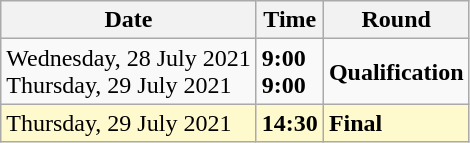<table class="wikitable">
<tr>
<th>Date</th>
<th>Time</th>
<th>Round</th>
</tr>
<tr>
<td>Wednesday, 28 July 2021<br>Thursday, 29 July 2021</td>
<td><strong>9:00</strong><br><strong>9:00</strong></td>
<td><strong>Qualification</strong></td>
</tr>
<tr style=background:lemonchiffon>
<td>Thursday, 29 July 2021</td>
<td><strong>14:30</strong></td>
<td><strong>Final</strong></td>
</tr>
</table>
